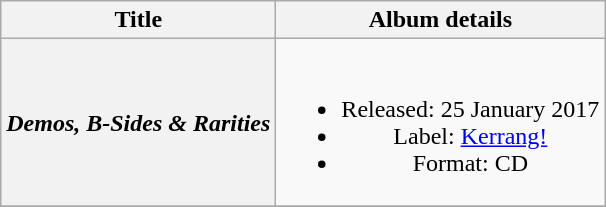<table class="wikitable plainrowheaders" style="text-align:center;">
<tr>
<th scope="col" rowspan="1">Title</th>
<th scope="col" rowspan="1">Album details</th>
</tr>
<tr>
<th scope="row"><strong><em>Demos, B-Sides & Rarities</em></strong></th>
<td><br><ul><li>Released: 25 January 2017</li><li>Label: <a href='#'>Kerrang!</a></li><li>Format: CD</li></ul></td>
</tr>
<tr>
</tr>
</table>
